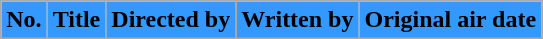<table class="wikitable plainrowheaders">
<tr>
<th style="background:#39f;">No.</th>
<th style="background:#39f;">Title</th>
<th style="background:#39f;">Directed by</th>
<th style="background:#39f;">Written by</th>
<th style="background:#39f;">Original air date<br>











</th>
</tr>
</table>
